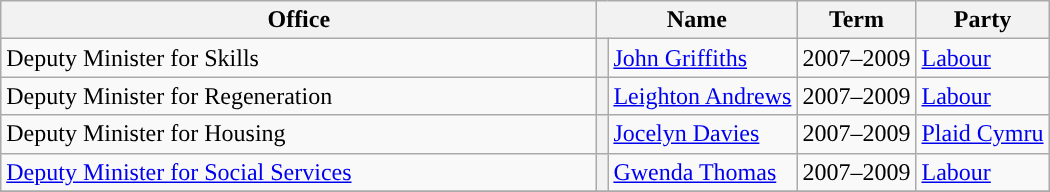<table class="wikitable">
<tr>
<th style="width: 390px">Office</th>
<th colspan="2">Name</th>
<th>Term</th>
<th>Party</th>
</tr>
<tr>
<td>Deputy Minister for Skills</td>
<th style="background-color: "></th>
<td><a href='#'>John Griffiths</a></td>
<td>2007–2009</td>
<td><a href='#'>Labour</a></td>
</tr>
<tr>
<td>Deputy Minister for Regeneration</td>
<th style="background-color: "></th>
<td><a href='#'>Leighton Andrews</a></td>
<td>2007–2009</td>
<td><a href='#'>Labour</a></td>
</tr>
<tr>
<td>Deputy Minister for Housing</td>
<th style="background-color: "></th>
<td><a href='#'>Jocelyn Davies</a></td>
<td>2007–2009</td>
<td><a href='#'>Plaid Cymru</a></td>
</tr>
<tr>
<td><a href='#'>Deputy Minister for Social Services</a></td>
<th style="background-color: "></th>
<td><a href='#'>Gwenda Thomas</a></td>
<td>2007–2009</td>
<td><a href='#'>Labour</a></td>
</tr>
<tr>
</tr>
</table>
